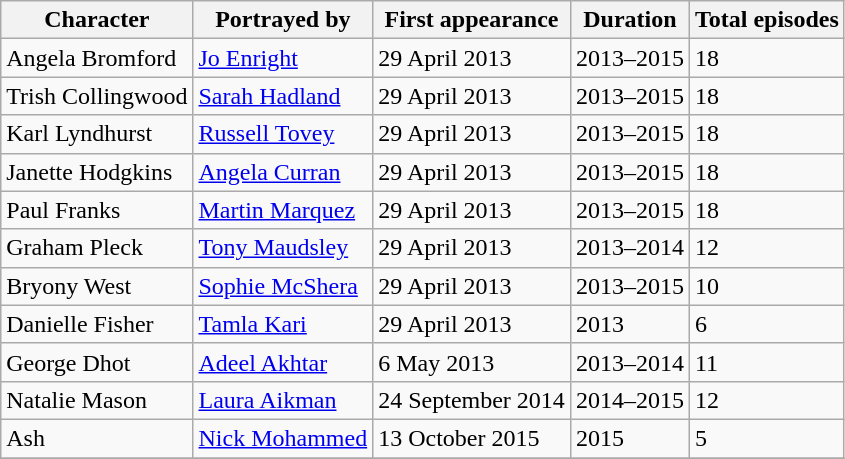<table class="wikitable">
<tr>
<th>Character</th>
<th>Portrayed by</th>
<th>First appearance</th>
<th>Duration</th>
<th>Total episodes</th>
</tr>
<tr>
<td>Angela Bromford</td>
<td><a href='#'>Jo Enright</a></td>
<td>29 April 2013</td>
<td>2013–2015</td>
<td>18</td>
</tr>
<tr>
<td>Trish Collingwood</td>
<td><a href='#'>Sarah Hadland</a></td>
<td>29 April 2013</td>
<td>2013–2015</td>
<td>18</td>
</tr>
<tr>
<td>Karl Lyndhurst</td>
<td><a href='#'>Russell Tovey</a></td>
<td>29 April 2013</td>
<td>2013–2015</td>
<td>18</td>
</tr>
<tr>
<td>Janette Hodgkins</td>
<td><a href='#'>Angela Curran</a></td>
<td>29 April 2013</td>
<td>2013–2015</td>
<td>18</td>
</tr>
<tr>
<td>Paul Franks</td>
<td><a href='#'>Martin Marquez</a></td>
<td>29 April 2013</td>
<td>2013–2015</td>
<td>18</td>
</tr>
<tr>
<td>Graham Pleck</td>
<td><a href='#'>Tony Maudsley</a></td>
<td>29 April 2013</td>
<td>2013–2014</td>
<td>12</td>
</tr>
<tr>
<td>Bryony West</td>
<td><a href='#'>Sophie McShera</a></td>
<td>29 April 2013</td>
<td>2013–2015</td>
<td>10</td>
</tr>
<tr>
<td>Danielle Fisher</td>
<td><a href='#'>Tamla Kari</a></td>
<td>29 April 2013</td>
<td>2013</td>
<td>6</td>
</tr>
<tr>
<td>George Dhot</td>
<td><a href='#'>Adeel Akhtar</a></td>
<td>6 May 2013</td>
<td>2013–2014</td>
<td>11</td>
</tr>
<tr>
<td>Natalie Mason</td>
<td><a href='#'>Laura Aikman</a></td>
<td>24 September 2014</td>
<td>2014–2015</td>
<td>12</td>
</tr>
<tr>
<td>Ash</td>
<td><a href='#'>Nick Mohammed</a></td>
<td>13 October 2015</td>
<td>2015</td>
<td>5</td>
</tr>
<tr>
</tr>
</table>
